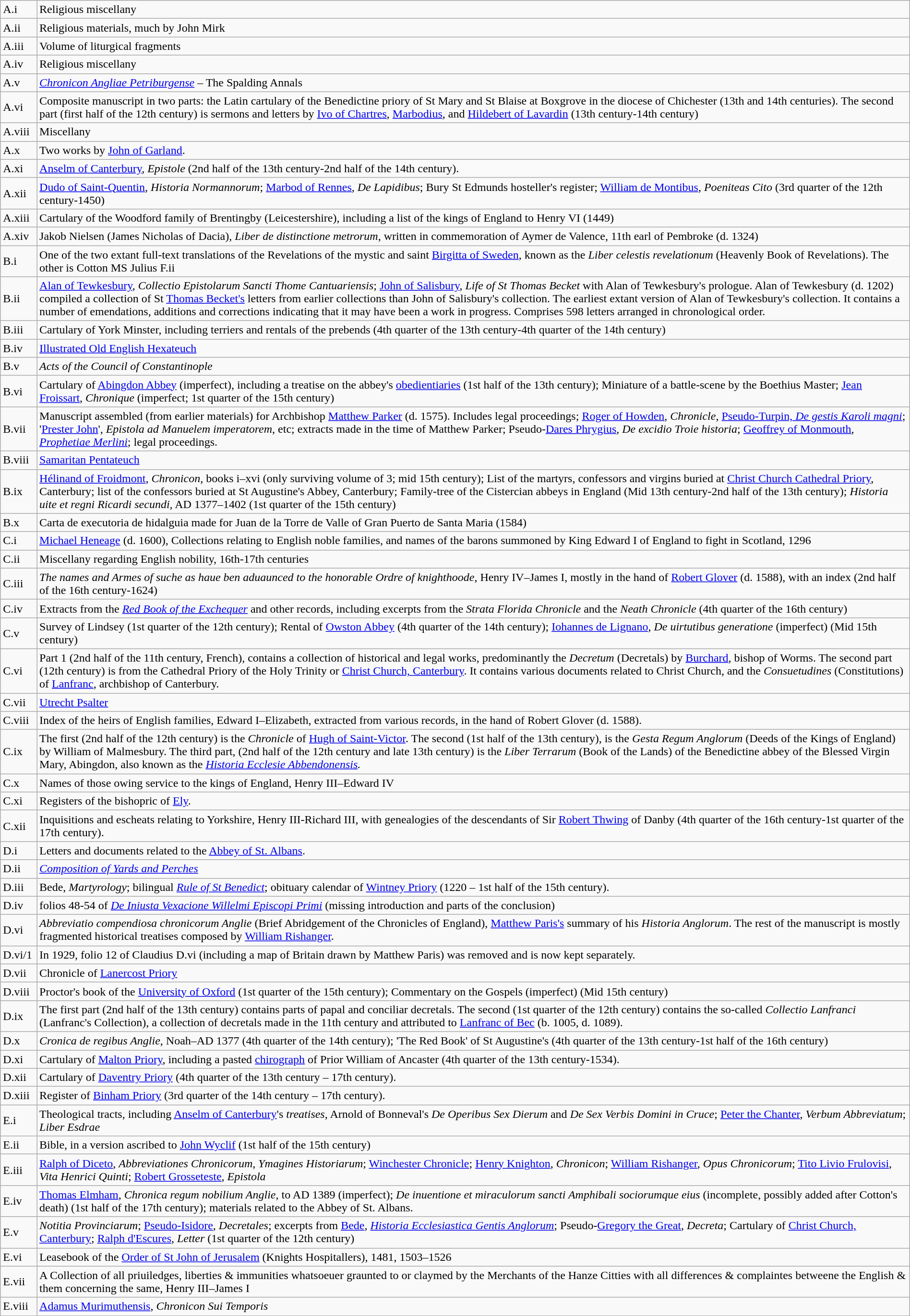<table class="wikitable" style="width:100%">
<tr>
<td>A.i</td>
<td>Religious miscellany</td>
</tr>
<tr>
<td>A.ii</td>
<td>Religious materials, much by John Mirk</td>
</tr>
<tr>
<td width="4%">A.iii</td>
<td width="96%">Volume of liturgical fragments</td>
</tr>
<tr>
<td>A.iv</td>
<td>Religious miscellany</td>
</tr>
<tr>
<td width="4%">A.v</td>
<td width="96%"><em><a href='#'>Chronicon Angliae Petriburgense</a></em> – The Spalding Annals</td>
</tr>
<tr>
<td>A.vi</td>
<td>Composite manuscript in two parts: the Latin cartulary of the Benedictine priory of St Mary and St Blaise at Boxgrove in the diocese of Chichester (13th and 14th centuries). The second part (first half of the 12th century) is sermons and letters by <a href='#'>Ivo of Chartres</a>, <a href='#'>Marbodius</a>, and <a href='#'>Hildebert of Lavardin</a> (13th century-14th century)</td>
</tr>
<tr>
<td>A.viii</td>
<td>Miscellany</td>
</tr>
<tr>
<td>A.x</td>
<td>Two works by <a href='#'>John of Garland</a>.</td>
</tr>
<tr>
<td>A.xi</td>
<td><a href='#'>Anselm of Canterbury</a>, <em>Epistole</em> (2nd half of the 13th century-2nd half of the 14th century).</td>
</tr>
<tr>
<td>A.xii</td>
<td><a href='#'>Dudo of Saint-Quentin</a>, <em>Historia Normannorum</em>; <a href='#'>Marbod of Rennes</a>, <em>De Lapidibus</em>; Bury St Edmunds hosteller's register; <a href='#'>William de Montibus</a>, <em>Poeniteas Cito</em> (3rd quarter of the 12th century-1450)</td>
</tr>
<tr>
<td>A.xiii</td>
<td>Cartulary of the Woodford family of Brentingby (Leicestershire), including a list of the kings of England to Henry VI (1449)</td>
</tr>
<tr>
<td>A.xiv</td>
<td>Jakob Nielsen (James Nicholas of Dacia), <em>Liber de distinctione metrorum</em>, written in commemoration of Aymer de Valence, 11th earl of Pembroke (d. 1324)</td>
</tr>
<tr>
<td>B.i</td>
<td>One of the two extant full-text translations of the Revelations of the mystic and saint <a href='#'>Birgitta of Sweden</a>, known as the <em>Liber celestis revelationum</em> (Heavenly Book of Revelations). The other is Cotton MS Julius F.ii</td>
</tr>
<tr>
<td>B.ii</td>
<td><a href='#'>Alan of Tewkesbury</a>, <em>Collectio Epistolarum Sancti Thome Cantuariensis</em>; <a href='#'>John of Salisbury</a>, <em>Life of St Thomas Becket</em> with Alan of Tewkesbury's prologue. Alan of Tewkesbury (d. 1202) compiled a collection of St <a href='#'>Thomas Becket's</a> letters from earlier collections than John of Salisbury's collection. The earliest extant version of Alan of Tewkesbury's collection. It contains a number of emendations, additions and corrections indicating that it may have been a work in progress. Comprises 598 letters arranged in chronological order.</td>
</tr>
<tr>
<td>B.iii</td>
<td>Cartulary of York Minster, including terriers and rentals of the prebends (4th quarter of the 13th century-4th quarter of the 14th century)</td>
</tr>
<tr>
<td>B.iv</td>
<td><a href='#'>Illustrated Old English Hexateuch</a></td>
</tr>
<tr>
<td>B.v</td>
<td><em>Acts of the Council of Constantinople</em></td>
</tr>
<tr>
<td>B.vi</td>
<td>Cartulary of <a href='#'>Abingdon Abbey</a> (imperfect), including a treatise on the abbey's <a href='#'>obedientiaries</a> (1st half of the 13th century); Miniature of a battle-scene by the Boethius Master; <a href='#'>Jean Froissart</a>, <em>Chronique</em> (imperfect; 1st quarter of the 15th century)</td>
</tr>
<tr>
<td>B.vii</td>
<td>Manuscript assembled (from earlier materials) for Archbishop <a href='#'>Matthew Parker</a> (d. 1575). Includes legal proceedings; <a href='#'>Roger of Howden</a>, <em>Chronicle</em>, <a href='#'>Pseudo-Turpin, <em>De gestis Karoli magni</em></a>; '<a href='#'>Prester John</a>', <em>Epistola ad Manuelem imperatorem</em>, etc; extracts made in the time of Matthew Parker; Pseudo-<a href='#'>Dares Phrygius</a>, <em>De excidio Troie historia</em>; <a href='#'>Geoffrey of Monmouth</a>, <em><a href='#'>Prophetiae Merlini</a></em>; legal proceedings.</td>
</tr>
<tr>
<td>B.viii</td>
<td><a href='#'>Samaritan Pentateuch</a></td>
</tr>
<tr>
<td>B.ix</td>
<td><a href='#'>Hélinand of Froidmont</a>, <em>Chronicon</em>, books i–xvi (only surviving volume of 3; mid 15th century); List of the martyrs, confessors and virgins buried at <a href='#'>Christ Church Cathedral Priory</a>, Canterbury; list of the confessors buried at St Augustine's Abbey, Canterbury; Family-tree of the Cistercian abbeys in England (Mid 13th century-2nd half of the 13th century); <em>Historia uite et regni Ricardi secundi</em>, AD 1377–1402 (1st quarter of the 15th century)</td>
</tr>
<tr>
<td>B.x</td>
<td>Carta de executoria de hidalguia made for Juan de la Torre de Valle of Gran Puerto de Santa Maria (1584)</td>
</tr>
<tr>
<td>C.i</td>
<td><a href='#'>Michael Heneage</a> (d. 1600), Collections relating to English noble families, and names of the barons summoned by King Edward I of England to fight in Scotland, 1296</td>
</tr>
<tr>
<td>C.ii</td>
<td>Miscellany regarding English nobility, 16th-17th centuries</td>
</tr>
<tr>
<td>C.iii</td>
<td><em>The names and Armes of suche as haue ben aduaunced to the honorable Ordre of knighthoode</em>, Henry IV–James I, mostly in the hand of <a href='#'>Robert Glover</a> (d. 1588), with an index (2nd half of the 16th century-1624)</td>
</tr>
<tr>
<td>C.iv</td>
<td>Extracts from the <em><a href='#'>Red Book of the Exchequer</a></em> and other records, including excerpts from the <em>Strata Florida Chronicle</em> and the <em>Neath Chronicle</em> (4th quarter of the 16th century)</td>
</tr>
<tr>
<td>C.v</td>
<td>Survey of Lindsey (1st quarter of the 12th century); Rental of <a href='#'>Owston Abbey</a> (4th quarter of the 14th century); <a href='#'>Iohannes de Lignano</a>, <em>De uirtutibus generatione</em> (imperfect) (Mid 15th century)</td>
</tr>
<tr>
<td>C.vi</td>
<td>Part 1 (2nd half of the 11th century, French), contains a collection of historical and legal works, predominantly the <em>Decretum</em> (Decretals) by <a href='#'>Burchard</a>, bishop of Worms. The second part (12th century) is from the Cathedral Priory of the Holy Trinity or <a href='#'>Christ Church, Canterbury</a>. It contains various documents related to Christ Church, and the <em>Consuetudines</em> (Constitutions) of <a href='#'>Lanfranc</a>, archbishop of Canterbury.</td>
</tr>
<tr>
<td>C.vii</td>
<td><a href='#'>Utrecht Psalter</a></td>
</tr>
<tr>
<td>C.viii</td>
<td>Index of the heirs of English families, Edward I–Elizabeth, extracted from various records, in the hand of Robert Glover (d. 1588).</td>
</tr>
<tr>
<td>C.ix</td>
<td>The first (2nd half of the 12th century) is the <em>Chronicle</em> of <a href='#'>Hugh of Saint-Victor</a>. The second (1st half of the 13th century), is the <em>Gesta Regum Anglorum</em> (Deeds of the Kings of England) by William of Malmesbury. The third part, (2nd half of the 12th century and late 13th century) is the <em>Liber Terrarum</em> (Book of the Lands) of the Benedictine abbey of the Blessed Virgin Mary, Abingdon, also known as the <em><a href='#'>Historia Ecclesie Abbendonensis</a>.</em></td>
</tr>
<tr>
<td>C.x</td>
<td>Names of those owing service to the kings of England, Henry III–Edward IV</td>
</tr>
<tr>
<td>C.xi</td>
<td>Registers of the bishopric of <a href='#'>Ely</a>.</td>
</tr>
<tr>
<td>C.xii</td>
<td>Inquisitions and escheats relating to Yorkshire, Henry III-Richard III, with genealogies of the descendants of Sir <a href='#'>Robert Thwing</a> of Danby (4th quarter of the 16th century-1st quarter of the 17th century).</td>
</tr>
<tr>
<td>D.i</td>
<td>Letters and documents related to the <a href='#'>Abbey of St. Albans</a>.</td>
</tr>
<tr>
<td>D.ii</td>
<td><em><a href='#'>Composition of Yards and Perches</a></em></td>
</tr>
<tr>
<td>D.iii</td>
<td>Bede, <em>Martyrology</em>; bilingual <em><a href='#'>Rule of St Benedict</a></em>; obituary calendar of <a href='#'>Wintney Priory</a> (1220 – 1st half of the 15th century).</td>
</tr>
<tr>
<td>D.iv</td>
<td>folios 48-54 of <em><a href='#'>De Iniusta Vexacione Willelmi Episcopi Primi</a></em> (missing introduction and parts of the conclusion)</td>
</tr>
<tr>
<td>D.vi</td>
<td><em>Abbreviatio compendiosa chronicorum Anglie</em> (Brief Abridgement of the Chronicles of England), <a href='#'>Matthew Paris's</a> summary of his <em>Historia Anglorum</em>. The rest of the manuscript is mostly fragmented historical treatises composed by <a href='#'>William Rishanger</a>.</td>
</tr>
<tr>
<td>D.vi/1</td>
<td>In 1929, folio 12 of Claudius D.vi (including a map of Britain drawn by Matthew Paris) was removed and is now kept separately.</td>
</tr>
<tr>
<td>D.vii</td>
<td>Chronicle of <a href='#'>Lanercost Priory</a></td>
</tr>
<tr>
<td>D.viii</td>
<td>Proctor's book of the <a href='#'>University of Oxford</a> (1st quarter of the 15th century); Commentary on the Gospels (imperfect) (Mid 15th century)</td>
</tr>
<tr>
<td>D.ix</td>
<td>The first part (2nd half of the 13th century) contains parts of papal and conciliar decretals. The second (1st quarter of the 12th century) contains the so-called <em>Collectio Lanfranci</em> (Lanfranc's Collection), a collection of decretals made in the 11th century and attributed to <a href='#'>Lanfranc of Bec</a> (b. 1005, d. 1089).</td>
</tr>
<tr>
<td>D.x</td>
<td><em>Cronica de regibus Anglie</em>, Noah–AD 1377 (4th quarter of the 14th century); 'The Red Book' of St Augustine's (4th quarter of the 13th century-1st half of the 16th century)</td>
</tr>
<tr>
<td>D.xi</td>
<td>Cartulary of <a href='#'>Malton Priory</a>, including a pasted <a href='#'>chirograph</a> of Prior William of Ancaster (4th quarter of the 13th century-1534).</td>
</tr>
<tr>
<td>D.xii</td>
<td>Cartulary of <a href='#'>Daventry Priory</a> (4th quarter of the 13th century – 17th century).</td>
</tr>
<tr>
<td>D.xiii</td>
<td>Register of <a href='#'>Binham Priory</a> (3rd quarter of the 14th century – 17th century).</td>
</tr>
<tr>
<td>E.i</td>
<td>Theological tracts, including <a href='#'>Anselm of Canterbury</a>'s <em>treatises</em>, Arnold of Bonneval's <em>De Operibus Sex Dierum</em> and <em>De Sex Verbis Domini in Cruce</em>; <a href='#'>Peter the Chanter</a>, <em>Verbum Abbreviatum</em>; <em>Liber Esdrae</em></td>
</tr>
<tr>
<td>E.ii</td>
<td>Bible, in a version ascribed to <a href='#'>John Wyclif</a> (1st half of the 15th century)</td>
</tr>
<tr>
<td>E.iii</td>
<td><a href='#'>Ralph of Diceto</a>, <em>Abbreviationes Chronicorum</em>, <em>Ymagines Historiarum</em>; <a href='#'>Winchester Chronicle</a>; <a href='#'>Henry Knighton</a>, <em>Chronicon</em>; <a href='#'>William Rishanger</a>, <em>Opus Chronicorum</em>; <a href='#'>Tito Livio Frulovisi</a>, <em>Vita Henrici Quinti</em>; <a href='#'>Robert Grosseteste</a>, <em>Epistola</em></td>
</tr>
<tr>
<td>E.iv</td>
<td><a href='#'>Thomas Elmham</a>, <em>Chronica regum nobilium Anglie</em>, to AD 1389 (imperfect); <em>De inuentione et miraculorum sancti Amphibali sociorumque eius</em> (incomplete, possibly added after Cotton's death) (1st half of the 17th century); materials related to the Abbey of St. Albans.</td>
</tr>
<tr>
<td>E.v</td>
<td><em>Notitia Provinciarum</em>; <a href='#'>Pseudo-Isidore</a>, <em>Decretales</em>; excerpts from <a href='#'>Bede</a>, <em><a href='#'>Historia Ecclesiastica Gentis Anglorum</a></em>; Pseudo-<a href='#'>Gregory the Great</a>, <em>Decreta</em>; Cartulary of <a href='#'>Christ Church, Canterbury</a>; <a href='#'>Ralph d'Escures</a>, <em>Letter</em> (1st quarter of the 12th century)</td>
</tr>
<tr>
<td>E.vi</td>
<td>Leasebook of the <a href='#'>Order of St John of Jerusalem</a> (Knights Hospitallers), 1481, 1503–1526</td>
</tr>
<tr>
<td>E.vii</td>
<td>A Collection of all priuiledges, liberties & immunities whatsoeuer graunted to or claymed by the Merchants of the Hanze Citties with all differences & complaintes betweene the English & them concerning the same, Henry III–James I</td>
</tr>
<tr>
<td>E.viii</td>
<td><a href='#'>Adamus Murimuthensis</a>, <em>Chronicon Sui Temporis</em></td>
</tr>
</table>
